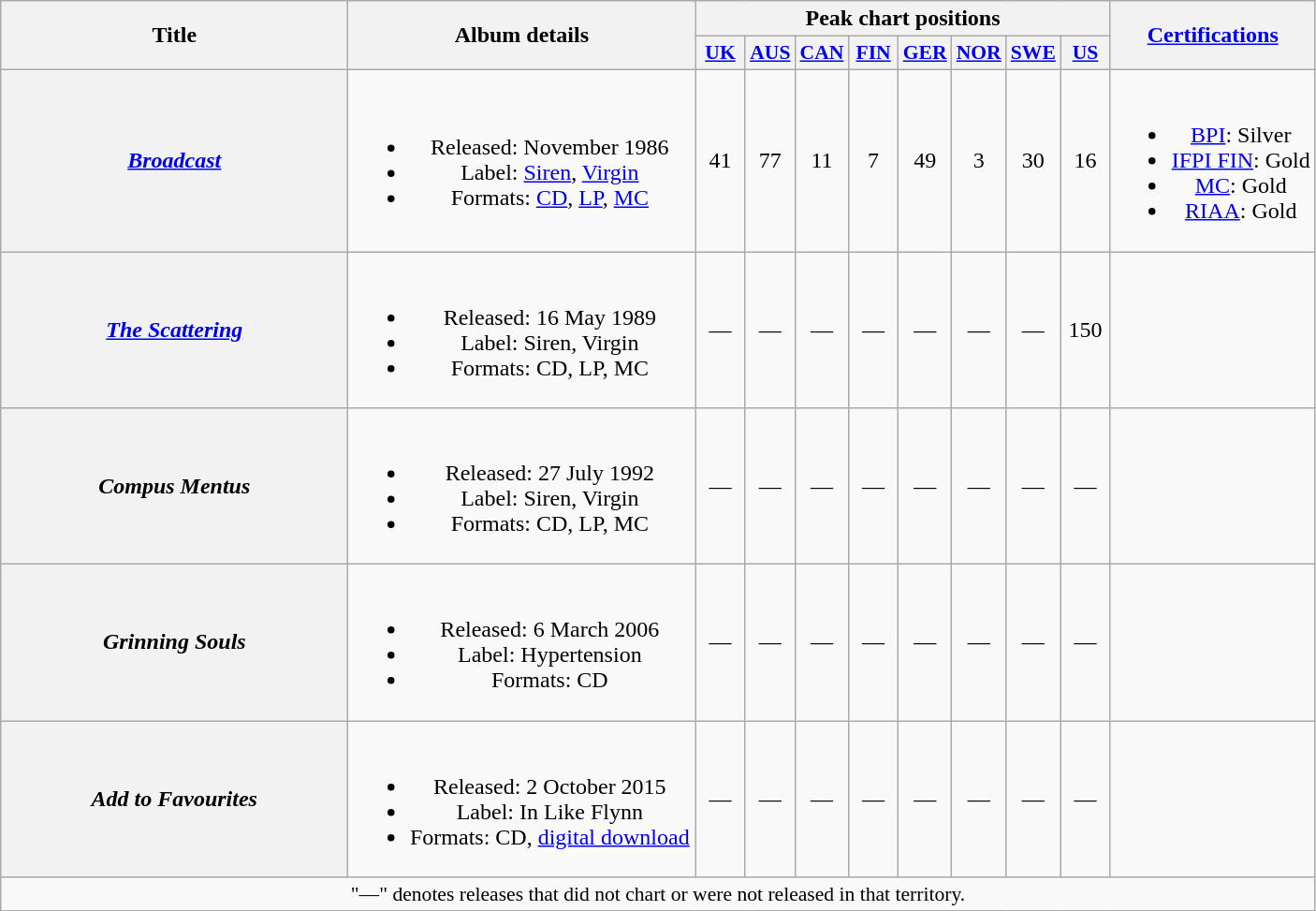<table class="wikitable plainrowheaders" style="text-align:center;">
<tr>
<th scope="col" rowspan="2" style="width:15em;">Title</th>
<th scope="col" rowspan="2" style="width:15em;">Album details</th>
<th scope="col" colspan="8">Peak chart positions</th>
<th scope="col" rowspan="2"><a href='#'>Certifications</a></th>
</tr>
<tr>
<th scope="col" style="width:2em;font-size:90%;"><a href='#'>UK</a><br></th>
<th scope="col" style="width:2em;font-size:90%;"><a href='#'>AUS</a><br></th>
<th scope="col" style="width:2em;font-size:90%;"><a href='#'>CAN</a><br></th>
<th scope="col" style="width:2em;font-size:90%;"><a href='#'>FIN</a><br></th>
<th scope="col" style="width:2em;font-size:90%;"><a href='#'>GER</a><br></th>
<th scope="col" style="width:2em;font-size:90%;"><a href='#'>NOR</a><br></th>
<th scope="col" style="width:2em;font-size:90%;"><a href='#'>SWE</a><br></th>
<th scope="col" style="width:2em;font-size:90%;"><a href='#'>US</a><br></th>
</tr>
<tr>
<th scope="row"><em><a href='#'>Broadcast</a></em></th>
<td><br><ul><li>Released: November 1986</li><li>Label: <a href='#'>Siren</a>, <a href='#'>Virgin</a></li><li>Formats: <a href='#'>CD</a>, <a href='#'>LP</a>, <a href='#'>MC</a></li></ul></td>
<td>41</td>
<td>77</td>
<td>11</td>
<td>7</td>
<td>49</td>
<td>3</td>
<td>30</td>
<td>16</td>
<td><br><ul><li><a href='#'>BPI</a>: Silver</li><li><a href='#'>IFPI FIN</a>: Gold</li><li><a href='#'>MC</a>: Gold</li><li><a href='#'>RIAA</a>: Gold</li></ul></td>
</tr>
<tr>
<th scope="row"><em><a href='#'>The Scattering</a></em></th>
<td><br><ul><li>Released: 16 May 1989</li><li>Label: Siren, Virgin</li><li>Formats: CD, LP, MC</li></ul></td>
<td>—</td>
<td>—</td>
<td>—</td>
<td>—</td>
<td>—</td>
<td>—</td>
<td>—</td>
<td>150</td>
<td></td>
</tr>
<tr>
<th scope="row"><em>Compus Mentus</em></th>
<td><br><ul><li>Released: 27 July 1992</li><li>Label: Siren, Virgin</li><li>Formats: CD, LP, MC</li></ul></td>
<td>—</td>
<td>—</td>
<td>—</td>
<td>—</td>
<td>—</td>
<td>—</td>
<td>—</td>
<td>—</td>
<td></td>
</tr>
<tr>
<th scope="row"><em>Grinning Souls</em> </th>
<td><br><ul><li>Released: 6 March 2006</li><li>Label: Hypertension</li><li>Formats: CD</li></ul></td>
<td>—</td>
<td>—</td>
<td>—</td>
<td>—</td>
<td>—</td>
<td>—</td>
<td>—</td>
<td>—</td>
<td></td>
</tr>
<tr>
<th scope="row"><em>Add to Favourites</em></th>
<td><br><ul><li>Released: 2 October 2015</li><li>Label: In Like Flynn</li><li>Formats: CD, <a href='#'>digital download</a></li></ul></td>
<td>—</td>
<td>—</td>
<td>—</td>
<td>—</td>
<td>—</td>
<td>—</td>
<td>—</td>
<td>—</td>
<td></td>
</tr>
<tr>
<td colspan="11" style="font-size:90%">"—" denotes releases that did not chart or were not released in that territory.</td>
</tr>
</table>
